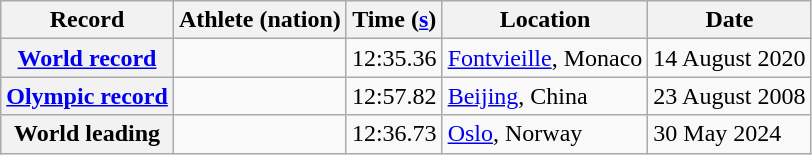<table class="wikitable">
<tr>
<th scope="col">Record</th>
<th scope="col">Athlete (nation)</th>
<th scope="col">Time (<a href='#'>s</a>)</th>
<th scope="col">Location</th>
<th scope="col">Date</th>
</tr>
<tr>
<th scope="row"><a href='#'>World record</a></th>
<td></td>
<td>12:35.36</td>
<td><a href='#'>Fontvieille</a>, Monaco</td>
<td>14 August 2020</td>
</tr>
<tr>
<th scope="row"><a href='#'>Olympic record</a></th>
<td></td>
<td>12:57.82</td>
<td><a href='#'>Beijing</a>, China</td>
<td>23 August 2008</td>
</tr>
<tr>
<th scope="row">World leading</th>
<td></td>
<td>12:36.73</td>
<td><a href='#'>Oslo</a>, Norway</td>
<td>30 May 2024</td>
</tr>
</table>
